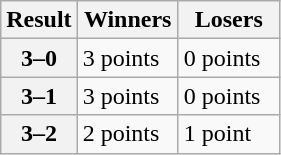<table class="wikitable">
<tr>
<th width=10px>Result</th>
<th width=60px>Winners</th>
<th width=60px>Losers</th>
</tr>
<tr>
<th>3–0</th>
<td>3 points</td>
<td>0 points</td>
</tr>
<tr>
<th>3–1</th>
<td>3 points</td>
<td>0 points</td>
</tr>
<tr>
<th>3–2</th>
<td>2 points</td>
<td>1 point</td>
</tr>
</table>
